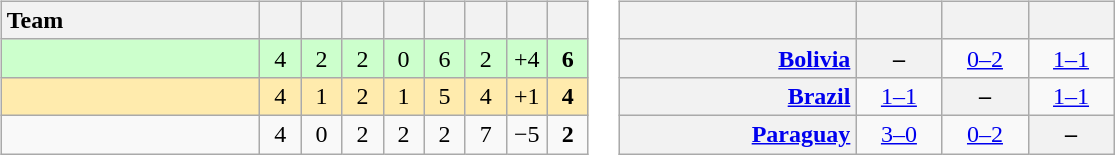<table>
<tr>
<td><br><table class="wikitable" style="text-align: center;">
<tr>
<th width=165 style="text-align:left;">Team</th>
<th width=20></th>
<th width=20></th>
<th width=20></th>
<th width=20></th>
<th width=20></th>
<th width=20></th>
<th width=20></th>
<th width=20></th>
</tr>
<tr style="background:#ccffcc;">
<td style="text-align:left;"></td>
<td>4</td>
<td>2</td>
<td>2</td>
<td>0</td>
<td>6</td>
<td>2</td>
<td>+4</td>
<td><strong>6</strong></td>
</tr>
<tr style="background:#ffebad;">
<td style="text-align:left;"></td>
<td>4</td>
<td>1</td>
<td>2</td>
<td>1</td>
<td>5</td>
<td>4</td>
<td>+1</td>
<td><strong>4</strong></td>
</tr>
<tr>
<td style="text-align:left;"></td>
<td>4</td>
<td>0</td>
<td>2</td>
<td>2</td>
<td>2</td>
<td>7</td>
<td>−5</td>
<td><strong>2</strong></td>
</tr>
</table>
</td>
<td><br><table class="wikitable" style="text-align:center">
<tr>
<th width="150"> </th>
<th width="50"></th>
<th width="50"></th>
<th width="50"></th>
</tr>
<tr>
<th style="text-align:right;"><a href='#'>Bolivia</a> </th>
<th>–</th>
<td title="Bolivia v Brazil"><a href='#'>0–2</a></td>
<td title="Bolivia v Paraguay"><a href='#'>1–1</a></td>
</tr>
<tr>
<th style="text-align:right;"><a href='#'>Brazil</a> </th>
<td title="Brazil v Bolivia"><a href='#'>1–1</a></td>
<th>–</th>
<td title="Brazil v Paraguay"><a href='#'>1–1</a></td>
</tr>
<tr>
<th style="text-align:right;"><a href='#'>Paraguay</a> </th>
<td title="Paraguay v Bolivia"><a href='#'>3–0</a></td>
<td title="Paraguay v Brazil"><a href='#'>0–2</a></td>
<th>–</th>
</tr>
</table>
</td>
</tr>
</table>
